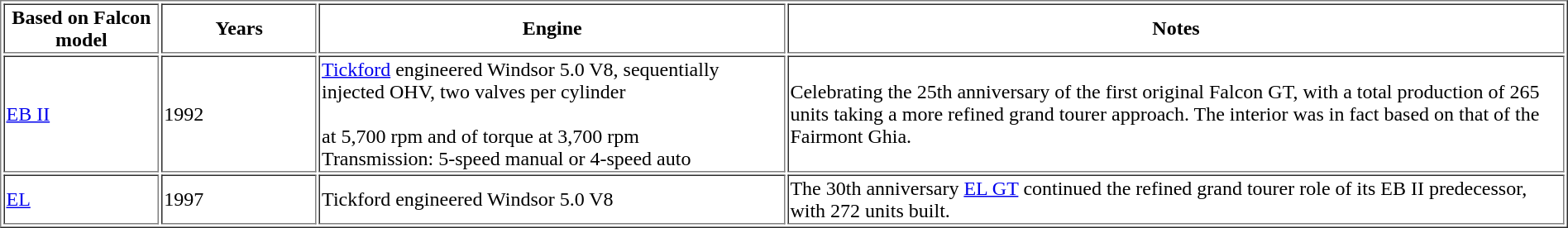<table border="1" cellpadding="1">
<tr>
<th style="width:10%;">Based on Falcon model</th>
<th style="width:10%;">Years</th>
<th style="width:30%;">Engine</th>
<th style="width:50%;">Notes</th>
</tr>
<tr>
<td><a href='#'>EB II</a></td>
<td>1992</td>
<td><a href='#'>Tickford</a> engineered Windsor  5.0 V8, sequentially injected OHV, two valves per cylinder<br><br> at 5,700 rpm and  of torque at 3,700 rpm<br>
Transmission: 5-speed manual or 4-speed auto</td>
<td>Celebrating the 25th anniversary of the first original Falcon GT, with a total production of 265 units taking a more refined grand tourer approach. The interior was in fact based on that of the Fairmont Ghia.</td>
</tr>
<tr>
<td><a href='#'>EL</a></td>
<td>1997</td>
<td>Tickford engineered Windsor  5.0 V8</td>
<td>The 30th anniversary <a href='#'>EL GT</a> continued the refined grand tourer role of its EB II predecessor, with 272 units built.</td>
</tr>
</table>
